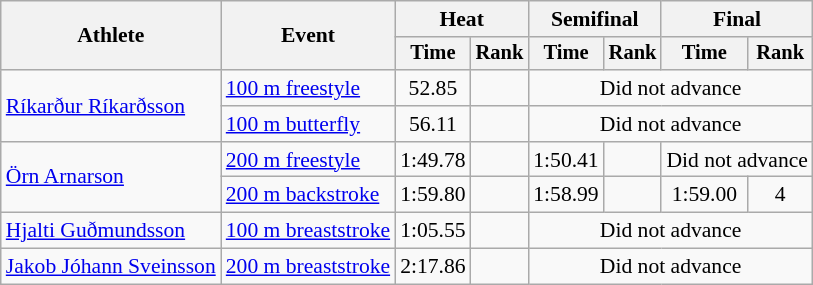<table class=wikitable style="font-size:90%">
<tr>
<th rowspan="2">Athlete</th>
<th rowspan="2">Event</th>
<th colspan="2">Heat</th>
<th colspan="2">Semifinal</th>
<th colspan="2">Final</th>
</tr>
<tr style="font-size:95%">
<th>Time</th>
<th>Rank</th>
<th>Time</th>
<th>Rank</th>
<th>Time</th>
<th>Rank</th>
</tr>
<tr align=center>
<td align=left rowspan=2><a href='#'>Ríkarður Ríkarðsson</a></td>
<td align=left><a href='#'>100 m freestyle</a></td>
<td>52.85</td>
<td></td>
<td colspan=4>Did not advance</td>
</tr>
<tr align=center>
<td align=left><a href='#'>100 m butterfly</a></td>
<td>56.11</td>
<td></td>
<td colspan=4>Did not advance</td>
</tr>
<tr align=center>
<td align=left rowspan=2><a href='#'>Örn Arnarson</a></td>
<td align=left><a href='#'>200 m freestyle</a></td>
<td>1:49.78</td>
<td></td>
<td>1:50.41</td>
<td></td>
<td colspan=2>Did not advance</td>
</tr>
<tr align=center>
<td align=left><a href='#'>200 m backstroke</a></td>
<td>1:59.80</td>
<td></td>
<td>1:58.99</td>
<td></td>
<td>1:59.00</td>
<td>4</td>
</tr>
<tr align=center>
<td align=left><a href='#'>Hjalti Guðmundsson</a></td>
<td align=left><a href='#'>100 m breaststroke</a></td>
<td>1:05.55</td>
<td></td>
<td colspan=4>Did not advance</td>
</tr>
<tr align=center>
<td align=left><a href='#'>Jakob Jóhann Sveinsson</a></td>
<td align=left><a href='#'>200 m breaststroke</a></td>
<td>2:17.86</td>
<td></td>
<td colspan=4>Did not advance</td>
</tr>
</table>
